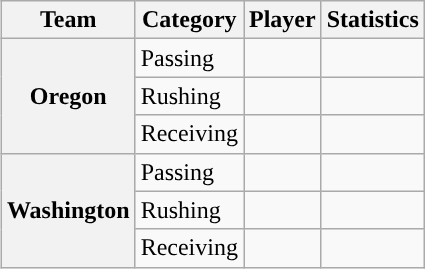<table class="wikitable" style="float:right">
<tr>
<th>Team</th>
<th>Category</th>
<th>Player</th>
<th>Statistics</th>
</tr>
<tr>
<th rowspan=3>Oregon</th>
<td>Passing</td>
<td></td>
<td></td>
</tr>
<tr>
<td>Rushing</td>
<td></td>
<td></td>
</tr>
<tr>
<td>Receiving</td>
<td></td>
<td></td>
</tr>
<tr>
<th rowspan=3>Washington</th>
<td>Passing</td>
<td></td>
<td></td>
</tr>
<tr>
<td>Rushing</td>
<td></td>
<td></td>
</tr>
<tr>
<td>Receiving</td>
<td></td>
<td></td>
</tr>
</table>
